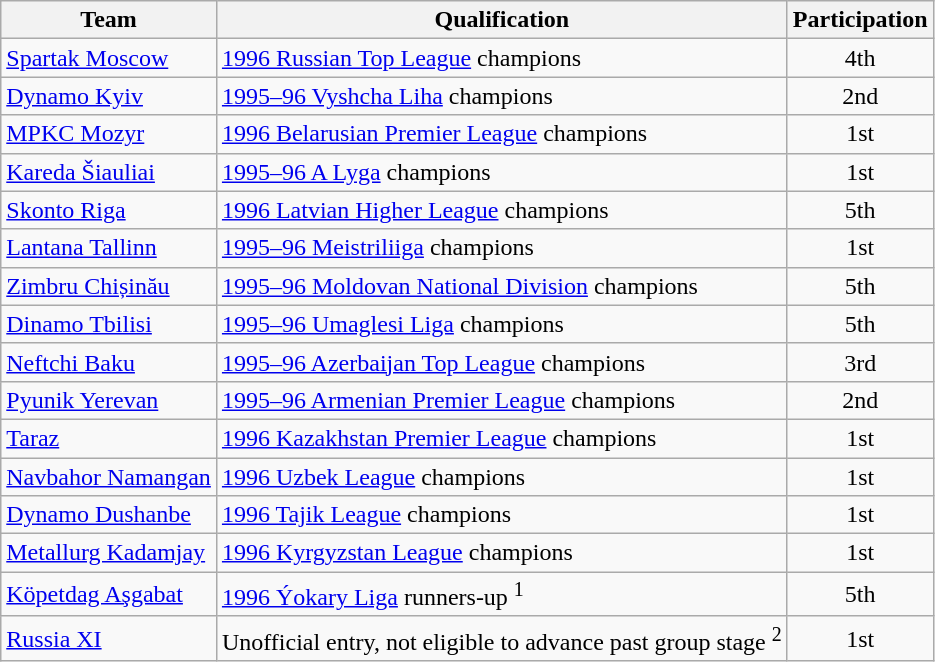<table class="wikitable">
<tr>
<th>Team</th>
<th>Qualification</th>
<th>Participation</th>
</tr>
<tr>
<td> <a href='#'>Spartak Moscow</a></td>
<td><a href='#'>1996 Russian Top League</a> champions</td>
<td align=center>4th</td>
</tr>
<tr>
<td> <a href='#'>Dynamo Kyiv</a></td>
<td><a href='#'>1995–96 Vyshcha Liha</a> champions</td>
<td align=center>2nd</td>
</tr>
<tr>
<td> <a href='#'>MPKC Mozyr</a></td>
<td><a href='#'>1996 Belarusian Premier League</a> champions</td>
<td align=center>1st</td>
</tr>
<tr>
<td> <a href='#'>Kareda Šiauliai</a></td>
<td><a href='#'>1995–96 A Lyga</a> champions</td>
<td align=center>1st</td>
</tr>
<tr>
<td> <a href='#'>Skonto Riga</a></td>
<td><a href='#'>1996 Latvian Higher League</a> champions</td>
<td align=center>5th</td>
</tr>
<tr>
<td> <a href='#'>Lantana Tallinn</a></td>
<td><a href='#'>1995–96 Meistriliiga</a> champions</td>
<td align=center>1st</td>
</tr>
<tr>
<td> <a href='#'>Zimbru Chișinău</a></td>
<td><a href='#'>1995–96 Moldovan National Division</a> champions</td>
<td align=center>5th</td>
</tr>
<tr>
<td> <a href='#'>Dinamo Tbilisi</a></td>
<td><a href='#'>1995–96 Umaglesi Liga</a> champions</td>
<td align=center>5th</td>
</tr>
<tr>
<td> <a href='#'>Neftchi Baku</a></td>
<td><a href='#'>1995–96 Azerbaijan Top League</a> champions</td>
<td align=center>3rd</td>
</tr>
<tr>
<td> <a href='#'>Pyunik Yerevan</a></td>
<td><a href='#'>1995–96 Armenian Premier League</a> champions</td>
<td align=center>2nd</td>
</tr>
<tr>
<td> <a href='#'>Taraz</a></td>
<td><a href='#'>1996 Kazakhstan Premier League</a> champions</td>
<td align=center>1st</td>
</tr>
<tr>
<td> <a href='#'>Navbahor Namangan</a></td>
<td><a href='#'>1996 Uzbek League</a> champions</td>
<td align=center>1st</td>
</tr>
<tr>
<td> <a href='#'>Dynamo Dushanbe</a></td>
<td><a href='#'>1996 Tajik League</a> champions</td>
<td align=center>1st</td>
</tr>
<tr>
<td> <a href='#'>Metallurg Kadamjay</a></td>
<td><a href='#'>1996 Kyrgyzstan League</a> champions</td>
<td align=center>1st</td>
</tr>
<tr>
<td> <a href='#'>Köpetdag Aşgabat</a></td>
<td><a href='#'>1996 Ýokary Liga</a> runners-up <sup>1</sup></td>
<td align=center>5th</td>
</tr>
<tr>
<td> <a href='#'>Russia XI</a></td>
<td>Unofficial entry, not eligible to advance past group stage <sup>2</sup></td>
<td align=center>1st</td>
</tr>
</table>
